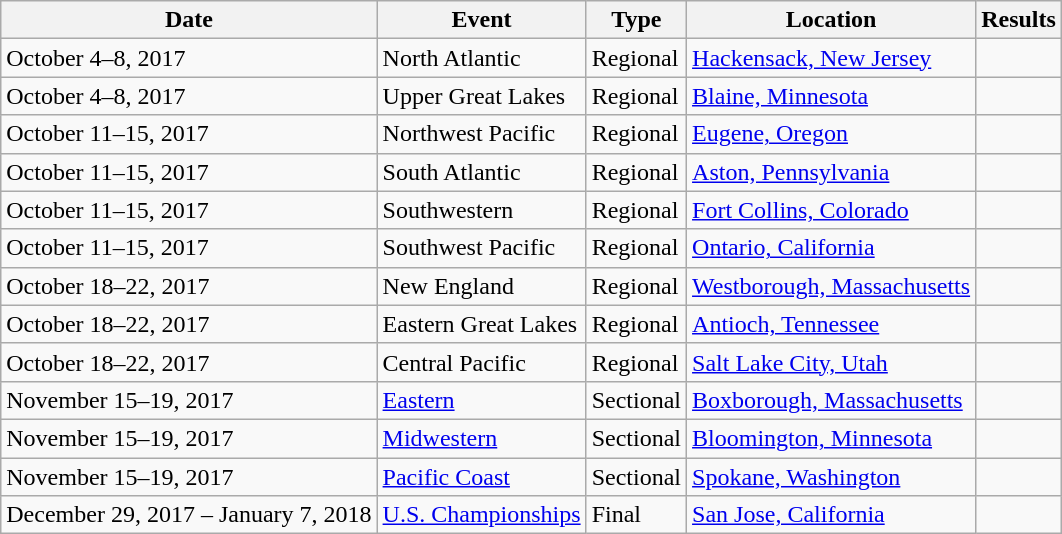<table class="wikitable">
<tr>
<th>Date</th>
<th>Event</th>
<th>Type</th>
<th>Location</th>
<th>Results</th>
</tr>
<tr>
<td>October 4–8, 2017</td>
<td>North Atlantic</td>
<td>Regional</td>
<td><a href='#'>Hackensack, New Jersey</a></td>
<td></td>
</tr>
<tr>
<td>October 4–8, 2017</td>
<td>Upper Great Lakes</td>
<td>Regional</td>
<td><a href='#'>Blaine, Minnesota</a></td>
<td></td>
</tr>
<tr>
<td>October 11–15, 2017</td>
<td>Northwest Pacific</td>
<td>Regional</td>
<td><a href='#'>Eugene, Oregon</a></td>
<td></td>
</tr>
<tr>
<td>October 11–15, 2017</td>
<td>South Atlantic</td>
<td>Regional</td>
<td><a href='#'>Aston, Pennsylvania</a></td>
<td></td>
</tr>
<tr>
<td>October 11–15, 2017</td>
<td>Southwestern</td>
<td>Regional</td>
<td><a href='#'>Fort Collins, Colorado</a></td>
<td></td>
</tr>
<tr>
<td>October 11–15, 2017</td>
<td>Southwest Pacific</td>
<td>Regional</td>
<td><a href='#'>Ontario, California</a></td>
<td></td>
</tr>
<tr>
<td>October 18–22, 2017</td>
<td>New England</td>
<td>Regional</td>
<td><a href='#'>Westborough, Massachusetts</a></td>
<td></td>
</tr>
<tr>
<td>October 18–22, 2017</td>
<td>Eastern Great Lakes</td>
<td>Regional</td>
<td><a href='#'>Antioch, Tennessee</a></td>
<td></td>
</tr>
<tr>
<td>October 18–22, 2017</td>
<td>Central Pacific</td>
<td>Regional</td>
<td><a href='#'>Salt Lake City, Utah</a></td>
<td></td>
</tr>
<tr>
<td>November 15–19, 2017</td>
<td><a href='#'>Eastern</a></td>
<td>Sectional</td>
<td><a href='#'>Boxborough, Massachusetts</a></td>
<td></td>
</tr>
<tr>
<td>November 15–19, 2017</td>
<td><a href='#'>Midwestern</a></td>
<td>Sectional</td>
<td><a href='#'>Bloomington, Minnesota</a></td>
<td></td>
</tr>
<tr>
<td>November 15–19, 2017</td>
<td><a href='#'>Pacific Coast</a></td>
<td>Sectional</td>
<td><a href='#'>Spokane, Washington</a></td>
<td></td>
</tr>
<tr>
<td>December 29, 2017 – January 7, 2018</td>
<td><a href='#'>U.S. Championships</a></td>
<td>Final</td>
<td><a href='#'>San Jose, California</a></td>
<td></td>
</tr>
</table>
